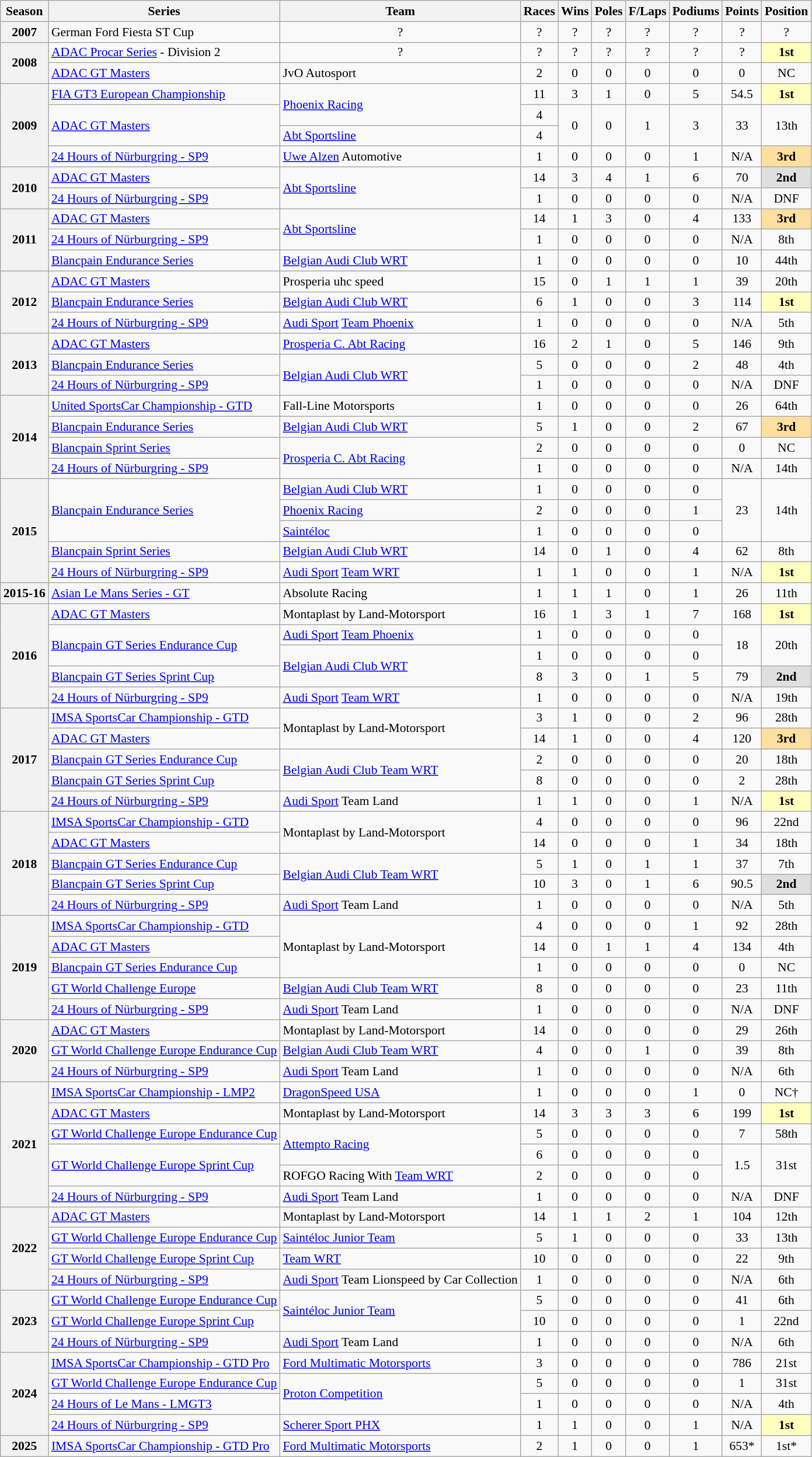<table class="wikitable" style="font-size: 90%; text-align:center">
<tr>
<th>Season</th>
<th>Series</th>
<th>Team</th>
<th>Races</th>
<th>Wins</th>
<th>Poles</th>
<th>F/Laps</th>
<th>Podiums</th>
<th>Points</th>
<th>Position</th>
</tr>
<tr>
<th>2007</th>
<td align=left>German Ford Fiesta ST Cup</td>
<td align=center>?</td>
<td>?</td>
<td>?</td>
<td>?</td>
<td>?</td>
<td>?</td>
<td>?</td>
<td>?</td>
</tr>
<tr>
<th rowspan="2">2008</th>
<td align=left><a href='#'>ADAC Procar Series</a> - Division 2</td>
<td align=center>?</td>
<td>?</td>
<td>?</td>
<td>?</td>
<td>?</td>
<td>?</td>
<td>?</td>
<td style="background:#FFFFBF;"><strong>1st</strong></td>
</tr>
<tr>
<td align=left><a href='#'>ADAC GT Masters</a></td>
<td align=left>JvO Autosport</td>
<td>2</td>
<td>0</td>
<td>0</td>
<td>0</td>
<td>0</td>
<td>0</td>
<td>NC</td>
</tr>
<tr>
<th rowspan="4">2009</th>
<td align=left><a href='#'>FIA GT3 European Championship</a></td>
<td rowspan="2" align="left"><a href='#'>Phoenix Racing</a></td>
<td>11</td>
<td>3</td>
<td>1</td>
<td>0</td>
<td>5</td>
<td>54.5</td>
<td style="background:#FFFFBF;"><strong>1st</strong></td>
</tr>
<tr>
<td rowspan="2" align=left><a href='#'>ADAC GT Masters</a></td>
<td>4</td>
<td rowspan="2">0</td>
<td rowspan="2">0</td>
<td rowspan="2">1</td>
<td rowspan="2">3</td>
<td rowspan="2">33</td>
<td rowspan="2">13th</td>
</tr>
<tr>
<td align="left"><a href='#'>Abt Sportsline</a></td>
<td>4</td>
</tr>
<tr>
<td align=left><a href='#'>24 Hours of Nürburgring - SP9</a></td>
<td align=left><a href='#'>Uwe Alzen</a> Automotive</td>
<td>1</td>
<td>0</td>
<td>0</td>
<td>0</td>
<td>1</td>
<td>N/A</td>
<td style="background:#FFDF9F;"><strong>3rd</strong></td>
</tr>
<tr>
<th rowspan="2">2010</th>
<td align=left><a href='#'>ADAC GT Masters</a></td>
<td rowspan="2" align="left"><a href='#'>Abt Sportsline</a></td>
<td>14</td>
<td>3</td>
<td>4</td>
<td>1</td>
<td>6</td>
<td>70</td>
<td style="background:#DFDFDF;"><strong>2nd</strong></td>
</tr>
<tr>
<td align=left><a href='#'>24 Hours of Nürburgring - SP9</a></td>
<td>1</td>
<td>0</td>
<td>0</td>
<td>0</td>
<td>0</td>
<td>N/A</td>
<td>DNF</td>
</tr>
<tr>
<th rowspan="3">2011</th>
<td align=left><a href='#'>ADAC GT Masters</a></td>
<td rowspan="2" align="left"><a href='#'>Abt Sportsline</a></td>
<td>14</td>
<td>1</td>
<td>3</td>
<td>0</td>
<td>4</td>
<td>133</td>
<td style="background:#FFDF9F;"><strong>3rd</strong></td>
</tr>
<tr>
<td align=left><a href='#'>24 Hours of Nürburgring - SP9</a></td>
<td>1</td>
<td>0</td>
<td>0</td>
<td>0</td>
<td>0</td>
<td>N/A</td>
<td>8th</td>
</tr>
<tr>
<td align=left><a href='#'>Blancpain Endurance Series</a></td>
<td align=left><a href='#'>Belgian Audi Club WRT</a></td>
<td>1</td>
<td>0</td>
<td>0</td>
<td>0</td>
<td>0</td>
<td>10</td>
<td>44th</td>
</tr>
<tr>
<th rowspan="3">2012</th>
<td align=left><a href='#'>ADAC GT Masters</a></td>
<td align=left>Prosperia uhc speed</td>
<td>15</td>
<td>0</td>
<td>1</td>
<td>1</td>
<td>1</td>
<td>39</td>
<td>20th</td>
</tr>
<tr>
<td align=left><a href='#'>Blancpain Endurance Series</a></td>
<td align=left><a href='#'>Belgian Audi Club WRT</a></td>
<td>6</td>
<td>1</td>
<td>0</td>
<td>0</td>
<td>3</td>
<td>114</td>
<td style="background:#FFFFBF;"><strong>1st</strong></td>
</tr>
<tr>
<td align=left><a href='#'>24 Hours of Nürburgring - SP9</a></td>
<td align=left><a href='#'>Audi Sport</a> <a href='#'>Team Phoenix</a></td>
<td>1</td>
<td>0</td>
<td>0</td>
<td>0</td>
<td>0</td>
<td>N/A</td>
<td>5th</td>
</tr>
<tr>
<th rowspan="3">2013</th>
<td align=left><a href='#'>ADAC GT Masters</a></td>
<td align=left><a href='#'>Prosperia C. Abt Racing</a></td>
<td>16</td>
<td>2</td>
<td>1</td>
<td>0</td>
<td>5</td>
<td>146</td>
<td>9th</td>
</tr>
<tr>
<td align=left><a href='#'>Blancpain Endurance Series</a></td>
<td rowspan="2" align=left><a href='#'>Belgian Audi Club WRT</a></td>
<td>5</td>
<td>0</td>
<td>0</td>
<td>0</td>
<td>2</td>
<td>48</td>
<td>4th</td>
</tr>
<tr>
<td align=left><a href='#'>24 Hours of Nürburgring - SP9</a></td>
<td>1</td>
<td>0</td>
<td>0</td>
<td>0</td>
<td>0</td>
<td>N/A</td>
<td>DNF</td>
</tr>
<tr>
<th rowspan="4">2014</th>
<td align=left><a href='#'>United SportsCar Championship - GTD</a></td>
<td align=left>Fall-Line Motorsports</td>
<td>1</td>
<td>0</td>
<td>0</td>
<td>0</td>
<td>0</td>
<td>26</td>
<td>64th</td>
</tr>
<tr>
<td align=left><a href='#'>Blancpain Endurance Series</a></td>
<td align=left><a href='#'>Belgian Audi Club WRT</a></td>
<td>5</td>
<td>1</td>
<td>0</td>
<td>0</td>
<td>2</td>
<td>67</td>
<td style="background:#FFDF9F;"><strong>3rd</strong></td>
</tr>
<tr>
<td align=left><a href='#'>Blancpain Sprint Series</a></td>
<td rowspan="2" align=left><a href='#'>Prosperia C. Abt Racing</a></td>
<td>2</td>
<td>0</td>
<td>0</td>
<td>0</td>
<td>0</td>
<td>0</td>
<td>NC</td>
</tr>
<tr>
<td align=left><a href='#'>24 Hours of Nürburgring - SP9</a></td>
<td>1</td>
<td>0</td>
<td>0</td>
<td>0</td>
<td>0</td>
<td>N/A</td>
<td>14th</td>
</tr>
<tr>
<th rowspan="5">2015</th>
<td rowspan="3" align=left><a href='#'>Blancpain Endurance Series</a></td>
<td align=left><a href='#'>Belgian Audi Club WRT</a></td>
<td>1</td>
<td>0</td>
<td>0</td>
<td>0</td>
<td>0</td>
<td rowspan="3">23</td>
<td rowspan="3">14th</td>
</tr>
<tr>
<td align=left><a href='#'>Phoenix Racing</a></td>
<td>2</td>
<td>0</td>
<td>0</td>
<td>0</td>
<td>1</td>
</tr>
<tr>
<td align=left><a href='#'>Saintéloc</a></td>
<td>1</td>
<td>0</td>
<td>0</td>
<td>0</td>
<td>0</td>
</tr>
<tr>
<td align=left><a href='#'>Blancpain Sprint Series</a></td>
<td align=left><a href='#'>Belgian Audi Club WRT</a></td>
<td>14</td>
<td>0</td>
<td>1</td>
<td>0</td>
<td>4</td>
<td>62</td>
<td>8th</td>
</tr>
<tr>
<td align=left><a href='#'>24 Hours of Nürburgring - SP9</a></td>
<td align=left><a href='#'>Audi Sport</a> <a href='#'>Team WRT</a></td>
<td>1</td>
<td>1</td>
<td>0</td>
<td>0</td>
<td>1</td>
<td>N/A</td>
<td style="background:#FFFFBF;"><strong>1st</strong></td>
</tr>
<tr>
<th>2015-16</th>
<td align=left><a href='#'>Asian Le Mans Series - GT</a></td>
<td align=left>Absolute Racing</td>
<td>1</td>
<td>1</td>
<td>1</td>
<td>0</td>
<td>1</td>
<td>26</td>
<td>11th</td>
</tr>
<tr>
<th rowspan="5">2016</th>
<td align=left><a href='#'>ADAC GT Masters</a></td>
<td align=left>Montaplast by Land-Motorsport</td>
<td>16</td>
<td>1</td>
<td>3</td>
<td>1</td>
<td>7</td>
<td>168</td>
<td style="background:#FFFFBF;"><strong>1st</strong></td>
</tr>
<tr>
<td rowspan="2" align=left><a href='#'>Blancpain GT Series Endurance Cup</a></td>
<td align=left><a href='#'>Audi Sport</a> <a href='#'>Team Phoenix</a></td>
<td>1</td>
<td>0</td>
<td>0</td>
<td>0</td>
<td>0</td>
<td rowspan="2">18</td>
<td rowspan="2">20th</td>
</tr>
<tr>
<td rowspan="2" align=left><a href='#'>Belgian Audi Club WRT</a></td>
<td>1</td>
<td>0</td>
<td>0</td>
<td>0</td>
<td>0</td>
</tr>
<tr>
<td align=left><a href='#'>Blancpain GT Series Sprint Cup</a></td>
<td>8</td>
<td>3</td>
<td>0</td>
<td>1</td>
<td>5</td>
<td>79</td>
<td style="background:#DFDFDF;"><strong>2nd</strong></td>
</tr>
<tr>
<td align=left><a href='#'>24 Hours of Nürburgring - SP9</a></td>
<td align=left><a href='#'>Audi Sport</a> <a href='#'>Team WRT</a></td>
<td>1</td>
<td>0</td>
<td>0</td>
<td>0</td>
<td>0</td>
<td>N/A</td>
<td>19th</td>
</tr>
<tr>
<th rowspan="5">2017</th>
<td align=left><a href='#'>IMSA SportsCar Championship - GTD</a></td>
<td rowspan="2" align=left>Montaplast by Land-Motorsport</td>
<td>3</td>
<td>1</td>
<td>0</td>
<td>0</td>
<td>2</td>
<td>96</td>
<td>28th</td>
</tr>
<tr>
<td align=left><a href='#'>ADAC GT Masters</a></td>
<td>14</td>
<td>1</td>
<td>0</td>
<td>0</td>
<td>4</td>
<td>120</td>
<td style="background:#FFDF9F;"><strong>3rd</strong></td>
</tr>
<tr>
<td align=left><a href='#'>Blancpain GT Series Endurance Cup</a></td>
<td rowspan="2" align=left><a href='#'>Belgian Audi Club Team WRT</a></td>
<td>2</td>
<td>0</td>
<td>0</td>
<td>0</td>
<td>0</td>
<td>20</td>
<td>18th</td>
</tr>
<tr>
<td align=left><a href='#'>Blancpain GT Series Sprint Cup</a></td>
<td>8</td>
<td>0</td>
<td>0</td>
<td>0</td>
<td>0</td>
<td>2</td>
<td>28th</td>
</tr>
<tr>
<td align=left><a href='#'>24 Hours of Nürburgring - SP9</a></td>
<td align=left><a href='#'>Audi Sport</a> Team Land</td>
<td>1</td>
<td>1</td>
<td>0</td>
<td>0</td>
<td>1</td>
<td>N/A</td>
<td style="background:#FFFFBF;"><strong>1st</strong></td>
</tr>
<tr>
<th rowspan="5">2018</th>
<td align=left><a href='#'>IMSA SportsCar Championship - GTD</a></td>
<td rowspan="2" align=left>Montaplast by Land-Motorsport</td>
<td>4</td>
<td>0</td>
<td>0</td>
<td>0</td>
<td>0</td>
<td>96</td>
<td>22nd</td>
</tr>
<tr>
<td align=left><a href='#'>ADAC GT Masters</a></td>
<td>14</td>
<td>0</td>
<td>0</td>
<td>0</td>
<td>1</td>
<td>34</td>
<td>18th</td>
</tr>
<tr>
<td align=left><a href='#'>Blancpain GT Series Endurance Cup</a></td>
<td rowspan="2" align=left><a href='#'>Belgian Audi Club Team WRT</a></td>
<td>5</td>
<td>1</td>
<td>0</td>
<td>1</td>
<td>1</td>
<td>37</td>
<td>7th</td>
</tr>
<tr>
<td align=left><a href='#'>Blancpain GT Series Sprint Cup</a></td>
<td>10</td>
<td>3</td>
<td>0</td>
<td>1</td>
<td>6</td>
<td>90.5</td>
<td style="background:#DFDFDF;"><strong>2nd</strong></td>
</tr>
<tr>
<td align=left><a href='#'>24 Hours of Nürburgring - SP9</a></td>
<td align=left><a href='#'>Audi Sport</a> Team Land</td>
<td>1</td>
<td>0</td>
<td>0</td>
<td>0</td>
<td>0</td>
<td>N/A</td>
<td>5th</td>
</tr>
<tr>
<th rowspan="5">2019</th>
<td align=left><a href='#'>IMSA SportsCar Championship - GTD</a></td>
<td rowspan="3" align=left>Montaplast by Land-Motorsport</td>
<td>4</td>
<td>0</td>
<td>0</td>
<td>0</td>
<td>1</td>
<td>92</td>
<td>28th</td>
</tr>
<tr>
<td align=left><a href='#'>ADAC GT Masters</a></td>
<td>14</td>
<td>0</td>
<td>1</td>
<td>1</td>
<td>4</td>
<td>134</td>
<td>4th</td>
</tr>
<tr>
<td align=left><a href='#'>Blancpain GT Series Endurance Cup</a></td>
<td>1</td>
<td>0</td>
<td>0</td>
<td>0</td>
<td>0</td>
<td>0</td>
<td>NC</td>
</tr>
<tr>
<td align=left><a href='#'>GT World Challenge Europe</a></td>
<td align=left><a href='#'>Belgian Audi Club Team WRT</a></td>
<td>8</td>
<td>0</td>
<td>0</td>
<td>0</td>
<td>0</td>
<td>23</td>
<td>11th</td>
</tr>
<tr>
<td align=left><a href='#'>24 Hours of Nürburgring - SP9</a></td>
<td align=left><a href='#'>Audi Sport</a> Team Land</td>
<td>1</td>
<td>0</td>
<td>0</td>
<td>0</td>
<td>0</td>
<td>N/A</td>
<td>DNF</td>
</tr>
<tr>
<th rowspan="3">2020</th>
<td align=left><a href='#'>ADAC GT Masters</a></td>
<td align=left>Montaplast by Land-Motorsport</td>
<td>14</td>
<td>0</td>
<td>0</td>
<td>0</td>
<td>0</td>
<td>29</td>
<td>26th</td>
</tr>
<tr>
<td align=left><a href='#'>GT World Challenge Europe Endurance Cup</a></td>
<td align=left><a href='#'>Belgian Audi Club Team WRT</a></td>
<td>4</td>
<td>0</td>
<td>0</td>
<td>1</td>
<td>0</td>
<td>39</td>
<td>8th</td>
</tr>
<tr>
<td align=left><a href='#'>24 Hours of Nürburgring - SP9</a></td>
<td align=left><a href='#'>Audi Sport</a> Team Land</td>
<td>1</td>
<td>0</td>
<td>0</td>
<td>0</td>
<td>0</td>
<td>N/A</td>
<td>6th</td>
</tr>
<tr>
<th rowspan="6">2021</th>
<td align=left><a href='#'>IMSA SportsCar Championship - LMP2</a></td>
<td align=left><a href='#'>DragonSpeed USA</a></td>
<td>1</td>
<td>0</td>
<td>0</td>
<td>0</td>
<td>1</td>
<td>0</td>
<td>NC†</td>
</tr>
<tr>
<td align=left><a href='#'>ADAC GT Masters</a></td>
<td align=left>Montaplast by Land-Motorsport</td>
<td>14</td>
<td>3</td>
<td>3</td>
<td>3</td>
<td>6</td>
<td>199</td>
<td style="background:#FFFFBF;"><strong>1st</strong></td>
</tr>
<tr>
<td align=left><a href='#'>GT World Challenge Europe Endurance Cup</a></td>
<td rowspan="2" align=left><a href='#'>Attempto Racing</a></td>
<td>5</td>
<td>0</td>
<td>0</td>
<td>0</td>
<td>0</td>
<td>7</td>
<td>58th</td>
</tr>
<tr>
<td rowspan="2" align=left><a href='#'>GT World Challenge Europe Sprint Cup</a></td>
<td>6</td>
<td>0</td>
<td>0</td>
<td>0</td>
<td>0</td>
<td rowspan="2">1.5</td>
<td rowspan="2">31st</td>
</tr>
<tr>
<td align=left>ROFGO Racing With <a href='#'>Team WRT</a></td>
<td>2</td>
<td>0</td>
<td>0</td>
<td>0</td>
<td>0</td>
</tr>
<tr>
<td align=left><a href='#'>24 Hours of Nürburgring - SP9</a></td>
<td align=left><a href='#'>Audi Sport</a> Team Land</td>
<td>1</td>
<td>0</td>
<td>0</td>
<td>0</td>
<td>0</td>
<td>N/A</td>
<td>DNF</td>
</tr>
<tr>
<th rowspan="4">2022</th>
<td align=left><a href='#'>ADAC GT Masters</a></td>
<td align=left>Montaplast by Land-Motorsport</td>
<td>14</td>
<td>1</td>
<td>1</td>
<td>2</td>
<td>1</td>
<td>104</td>
<td>12th</td>
</tr>
<tr>
<td align=left><a href='#'>GT World Challenge Europe Endurance Cup</a></td>
<td align=left><a href='#'>Saintéloc Junior Team</a></td>
<td>5</td>
<td>1</td>
<td>0</td>
<td>0</td>
<td>0</td>
<td>33</td>
<td>13th</td>
</tr>
<tr>
<td align=left><a href='#'>GT World Challenge Europe Sprint Cup</a></td>
<td align=left><a href='#'>Team WRT</a></td>
<td>10</td>
<td>0</td>
<td>0</td>
<td>0</td>
<td>0</td>
<td>22</td>
<td>9th</td>
</tr>
<tr>
<td align=left><a href='#'>24 Hours of Nürburgring - SP9</a></td>
<td align=left><a href='#'>Audi Sport</a> Team Lionspeed by Car Collection</td>
<td>1</td>
<td>0</td>
<td>0</td>
<td>0</td>
<td>0</td>
<td>N/A</td>
<td>6th</td>
</tr>
<tr>
<th rowspan="3">2023</th>
<td align=left><a href='#'>GT World Challenge Europe Endurance Cup</a></td>
<td rowspan="2" align=left><a href='#'>Saintéloc Junior Team</a></td>
<td>5</td>
<td>0</td>
<td>0</td>
<td>0</td>
<td>0</td>
<td>41</td>
<td>6th</td>
</tr>
<tr>
<td align=left><a href='#'>GT World Challenge Europe Sprint Cup</a></td>
<td>10</td>
<td>0</td>
<td>0</td>
<td>0</td>
<td>0</td>
<td>1</td>
<td>22nd</td>
</tr>
<tr>
<td align=left><a href='#'>24 Hours of Nürburgring - SP9</a></td>
<td align=left><a href='#'>Audi Sport</a> Team Land</td>
<td>1</td>
<td>0</td>
<td>0</td>
<td>0</td>
<td>0</td>
<td>N/A</td>
<td>6th</td>
</tr>
<tr>
<th rowspan="4">2024</th>
<td align=left><a href='#'>IMSA SportsCar Championship - GTD Pro</a></td>
<td align=left><a href='#'>Ford Multimatic Motorsports</a></td>
<td>3</td>
<td>0</td>
<td>0</td>
<td>0</td>
<td>0</td>
<td>786</td>
<td>21st</td>
</tr>
<tr>
<td align=left><a href='#'>GT World Challenge Europe Endurance Cup</a></td>
<td rowspan="2" align=left><a href='#'>Proton Competition</a></td>
<td>5</td>
<td>0</td>
<td>0</td>
<td>0</td>
<td>0</td>
<td>1</td>
<td>31st</td>
</tr>
<tr>
<td align=left><a href='#'>24 Hours of Le Mans - LMGT3</a></td>
<td>1</td>
<td>0</td>
<td>0</td>
<td>0</td>
<td>0</td>
<td>N/A</td>
<td>4th</td>
</tr>
<tr>
<td align=left><a href='#'>24 Hours of Nürburgring - SP9</a></td>
<td align=left><a href='#'>Scherer Sport PHX</a></td>
<td>1</td>
<td>1</td>
<td>0</td>
<td>0</td>
<td>1</td>
<td>N/A</td>
<td style="background:#FFFFBF;"><strong>1st</strong></td>
</tr>
<tr>
<th>2025</th>
<td align=left><a href='#'>IMSA SportsCar Championship - GTD Pro</a></td>
<td align=left><a href='#'>Ford Multimatic Motorsports</a></td>
<td>2</td>
<td>1</td>
<td>0</td>
<td>0</td>
<td>1</td>
<td>653*</td>
<td>1st*</td>
</tr>
</table>
